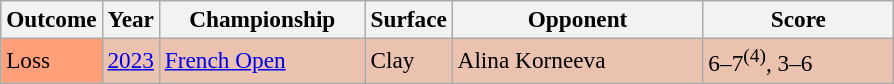<table class="wikitable" style=font-size:97%>
<tr>
<th>Outcome</th>
<th>Year</th>
<th width=130>Championship</th>
<th>Surface</th>
<th width=160>Opponent</th>
<th width=120>Score</th>
</tr>
<tr style="background:#ebc2af;">
<td style="background:#ffa07a;">Loss</td>
<td><a href='#'>2023</a></td>
<td><a href='#'>French Open</a></td>
<td>Clay</td>
<td> Alina Korneeva</td>
<td>6–7<sup>(4)</sup>, 3–6</td>
</tr>
</table>
